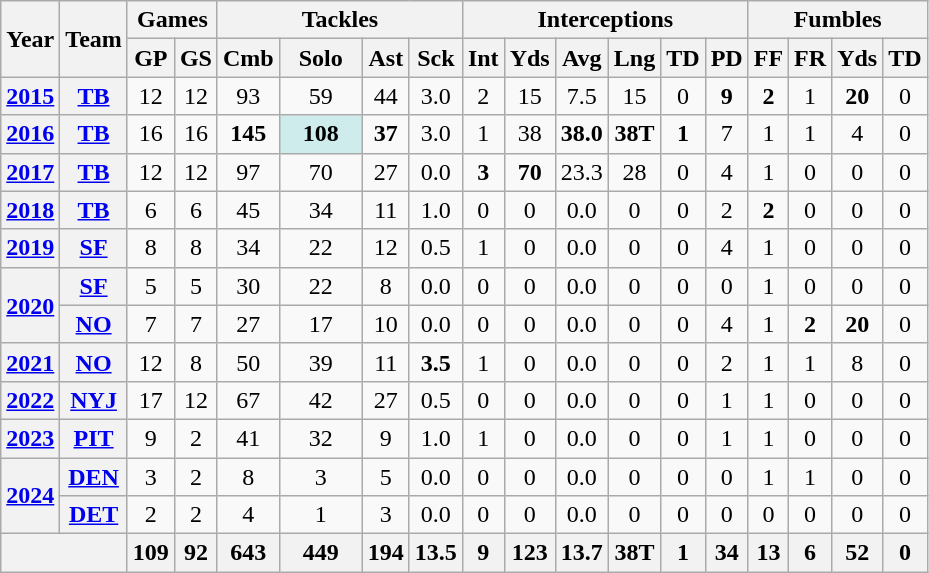<table class= "wikitable" style="text-align: center;">
<tr>
<th rowspan="2">Year</th>
<th rowspan="2">Team</th>
<th colspan="2">Games</th>
<th colspan="4">Tackles</th>
<th colspan="6">Interceptions</th>
<th colspan="4">Fumbles</th>
</tr>
<tr>
<th>GP</th>
<th>GS</th>
<th>Cmb</th>
<th>Solo</th>
<th>Ast</th>
<th>Sck</th>
<th>Int</th>
<th>Yds</th>
<th>Avg</th>
<th>Lng</th>
<th>TD</th>
<th>PD</th>
<th>FF</th>
<th>FR</th>
<th>Yds</th>
<th>TD</th>
</tr>
<tr>
<th><a href='#'>2015</a></th>
<th><a href='#'>TB</a></th>
<td>12</td>
<td>12</td>
<td>93</td>
<td>59</td>
<td>44</td>
<td>3.0</td>
<td>2</td>
<td>15</td>
<td>7.5</td>
<td>15</td>
<td>0</td>
<td><strong>9</strong></td>
<td><strong>2</strong></td>
<td>1</td>
<td><strong>20</strong></td>
<td>0</td>
</tr>
<tr>
<th><a href='#'>2016</a></th>
<th><a href='#'>TB</a></th>
<td>16</td>
<td>16</td>
<td><strong>145</strong></td>
<td style="background:#cfecec; width:3em;"><strong>108</strong></td>
<td><strong>37</strong></td>
<td>3.0</td>
<td>1</td>
<td>38</td>
<td><strong>38.0</strong></td>
<td><strong>38T</strong></td>
<td><strong>1</strong></td>
<td>7</td>
<td>1</td>
<td>1</td>
<td>4</td>
<td>0</td>
</tr>
<tr>
<th><a href='#'>2017</a></th>
<th><a href='#'>TB</a></th>
<td>12</td>
<td>12</td>
<td>97</td>
<td>70</td>
<td>27</td>
<td>0.0</td>
<td><strong>3</strong></td>
<td><strong>70</strong></td>
<td>23.3</td>
<td>28</td>
<td>0</td>
<td>4</td>
<td>1</td>
<td>0</td>
<td>0</td>
<td>0</td>
</tr>
<tr>
<th><a href='#'>2018</a></th>
<th><a href='#'>TB</a></th>
<td>6</td>
<td>6</td>
<td>45</td>
<td>34</td>
<td>11</td>
<td>1.0</td>
<td>0</td>
<td>0</td>
<td>0.0</td>
<td>0</td>
<td>0</td>
<td>2</td>
<td><strong>2</strong></td>
<td>0</td>
<td>0</td>
<td>0</td>
</tr>
<tr>
<th><a href='#'>2019</a></th>
<th><a href='#'>SF</a></th>
<td>8</td>
<td>8</td>
<td>34</td>
<td>22</td>
<td>12</td>
<td>0.5</td>
<td>1</td>
<td>0</td>
<td>0.0</td>
<td>0</td>
<td>0</td>
<td>4</td>
<td>1</td>
<td>0</td>
<td>0</td>
<td>0</td>
</tr>
<tr>
<th rowspan="2"><a href='#'>2020</a></th>
<th><a href='#'>SF</a></th>
<td>5</td>
<td>5</td>
<td>30</td>
<td>22</td>
<td>8</td>
<td>0.0</td>
<td>0</td>
<td>0</td>
<td>0.0</td>
<td>0</td>
<td>0</td>
<td>0</td>
<td>1</td>
<td>0</td>
<td>0</td>
<td>0</td>
</tr>
<tr>
<th><a href='#'>NO</a></th>
<td>7</td>
<td>7</td>
<td>27</td>
<td>17</td>
<td>10</td>
<td>0.0</td>
<td>0</td>
<td>0</td>
<td>0.0</td>
<td>0</td>
<td>0</td>
<td>4</td>
<td>1</td>
<td><strong>2</strong></td>
<td><strong>20</strong></td>
<td>0</td>
</tr>
<tr>
<th><a href='#'>2021</a></th>
<th><a href='#'>NO</a></th>
<td>12</td>
<td>8</td>
<td>50</td>
<td>39</td>
<td>11</td>
<td><strong>3.5</strong></td>
<td>1</td>
<td>0</td>
<td>0.0</td>
<td>0</td>
<td>0</td>
<td>2</td>
<td>1</td>
<td>1</td>
<td>8</td>
<td>0</td>
</tr>
<tr>
<th><a href='#'>2022</a></th>
<th><a href='#'>NYJ</a></th>
<td>17</td>
<td>12</td>
<td>67</td>
<td>42</td>
<td>27</td>
<td>0.5</td>
<td>0</td>
<td>0</td>
<td>0.0</td>
<td>0</td>
<td>0</td>
<td>1</td>
<td>1</td>
<td>0</td>
<td>0</td>
<td>0</td>
</tr>
<tr>
<th><a href='#'>2023</a></th>
<th><a href='#'>PIT</a></th>
<td>9</td>
<td>2</td>
<td>41</td>
<td>32</td>
<td>9</td>
<td>1.0</td>
<td>1</td>
<td>0</td>
<td>0.0</td>
<td>0</td>
<td>0</td>
<td>1</td>
<td>1</td>
<td>0</td>
<td>0</td>
<td>0</td>
</tr>
<tr>
<th rowspan="2"><a href='#'>2024</a></th>
<th><a href='#'>DEN</a></th>
<td>3</td>
<td>2</td>
<td>8</td>
<td>3</td>
<td>5</td>
<td>0.0</td>
<td>0</td>
<td>0</td>
<td>0.0</td>
<td>0</td>
<td>0</td>
<td>0</td>
<td>1</td>
<td>1</td>
<td>0</td>
<td>0</td>
</tr>
<tr>
<th><a href='#'>DET</a></th>
<td>2</td>
<td>2</td>
<td>4</td>
<td>1</td>
<td>3</td>
<td>0.0</td>
<td>0</td>
<td>0</td>
<td>0.0</td>
<td>0</td>
<td>0</td>
<td>0</td>
<td>0</td>
<td>0</td>
<td>0</td>
<td>0</td>
</tr>
<tr>
<th colspan="2"></th>
<th>109</th>
<th>92</th>
<th>643</th>
<th>449</th>
<th>194</th>
<th>13.5</th>
<th>9</th>
<th>123</th>
<th>13.7</th>
<th>38T</th>
<th>1</th>
<th>34</th>
<th>13</th>
<th>6</th>
<th>52</th>
<th>0</th>
</tr>
</table>
